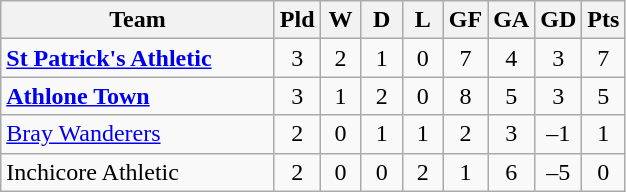<table class="wikitable" style="text-align: center;">
<tr>
<th width="175">Team</th>
<th width="20">Pld</th>
<th width="20">W</th>
<th width="20">D</th>
<th width="20">L</th>
<th width="20">GF</th>
<th width="20">GA</th>
<th width="20">GD</th>
<th width="20">Pts</th>
</tr>
<tr>
<td style="text-align:left;"><strong><a href='#'>St Patrick's Athletic</a></strong></td>
<td>3</td>
<td>2</td>
<td>1</td>
<td>0</td>
<td>7</td>
<td>4</td>
<td>3</td>
<td>7</td>
</tr>
<tr>
<td style="text-align:left;"><strong><a href='#'>Athlone Town</a></strong></td>
<td>3</td>
<td>1</td>
<td>2</td>
<td>0</td>
<td>8</td>
<td>5</td>
<td>3</td>
<td>5</td>
</tr>
<tr>
<td style="text-align:left;"><a href='#'>Bray Wanderers</a></td>
<td>2</td>
<td>0</td>
<td>1</td>
<td>1</td>
<td>2</td>
<td>3</td>
<td>–1</td>
<td>1</td>
</tr>
<tr>
<td style="text-align:left;">Inchicore Athletic</td>
<td>2</td>
<td>0</td>
<td>0</td>
<td>2</td>
<td>1</td>
<td>6</td>
<td>–5</td>
<td>0</td>
</tr>
</table>
